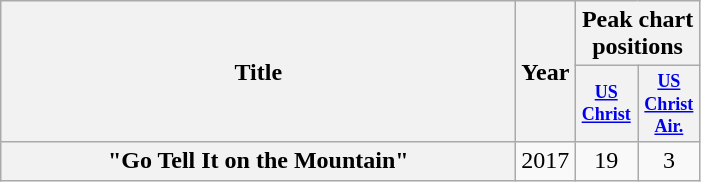<table class="wikitable plainrowheaders" style="text-align:center;">
<tr>
<th scope="col" rowspan="2" style="width:21em;">Title</th>
<th scope="col" rowspan="2">Year</th>
<th scope="col" colspan="2">Peak chart positions</th>
</tr>
<tr style="font-size:smaller;">
<th scope="col" style="width:3em;font-size:90%;"><a href='#'>US<br>Christ</a><br></th>
<th scope="col" style="width:3em;font-size:90%;"><a href='#'>US<br>Christ Air.</a><br></th>
</tr>
<tr>
<th scope="row">"Go Tell It on the Mountain"<br></th>
<td>2017</td>
<td>19</td>
<td>3</td>
</tr>
</table>
